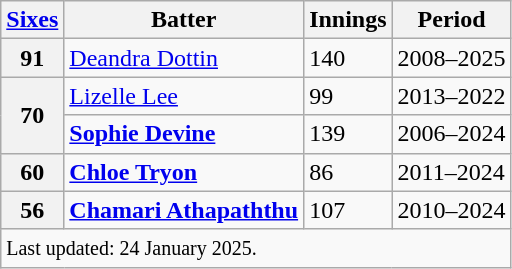<table class="wikitable">
<tr>
<th scope="col"><a href='#'>Sixes</a></th>
<th scope="col">Batter</th>
<th scope="col">Innings</th>
<th scope="col">Period</th>
</tr>
<tr>
<th scope="row">91</th>
<td> <a href='#'>Deandra Dottin</a></td>
<td>140</td>
<td>2008–2025</td>
</tr>
<tr>
<th scope="row" rowspan=2>70</th>
<td> <a href='#'>Lizelle Lee</a></td>
<td>99</td>
<td>2013–2022</td>
</tr>
<tr>
<td> <strong><a href='#'>Sophie Devine</a></strong></td>
<td>139</td>
<td>2006–2024</td>
</tr>
<tr>
<th scope="row">60</th>
<td> <strong><a href='#'>Chloe Tryon</a></strong></td>
<td>86</td>
<td>2011–2024</td>
</tr>
<tr>
<th scope="row">56</th>
<td> <strong><a href='#'>Chamari Athapaththu</a></strong></td>
<td>107</td>
<td>2010–2024</td>
</tr>
<tr>
<td scope="row" colspan="4" style="text-align:left;"><small>Last updated: 24 January 2025.</small></td>
</tr>
</table>
